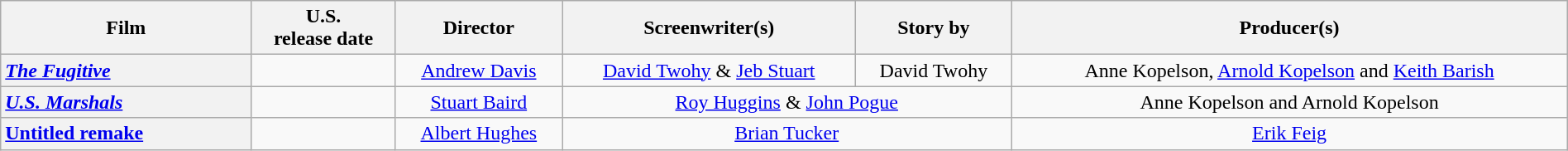<table class="wikitable plainrowheaders" style="text-align:center" width=100%>
<tr>
<th scope="col" style="width:16%;">Film</th>
<th scope="col">U.S. <br>release date</th>
<th scope="col">Director</th>
<th scope="col">Screenwriter(s)</th>
<th scope="col">Story by</th>
<th scope="col">Producer(s)</th>
</tr>
<tr>
<th scope="row" style="text-align:left"><em><a href='#'>The Fugitive</a></em></th>
<td style="text-align:center"></td>
<td><a href='#'>Andrew Davis</a></td>
<td><a href='#'>David Twohy</a> & <a href='#'>Jeb Stuart</a></td>
<td>David Twohy</td>
<td>Anne Kopelson, <a href='#'>Arnold Kopelson</a> and <a href='#'>Keith Barish</a></td>
</tr>
<tr>
<th scope="row" style="text-align:left"><em><a href='#'>U.S. Marshals</a></em></th>
<td style="text-align:center"></td>
<td><a href='#'>Stuart Baird</a></td>
<td colspan="2"><a href='#'>Roy Huggins</a> & <a href='#'>John Pogue</a></td>
<td>Anne Kopelson and Arnold Kopelson</td>
</tr>
<tr>
<th scope="row" style="text-align:left"><a href='#'>Untitled remake</a></th>
<td></td>
<td><a href='#'>Albert Hughes</a></td>
<td colspan="2"><a href='#'>Brian Tucker</a></td>
<td><a href='#'>Erik Feig</a></td>
</tr>
</table>
